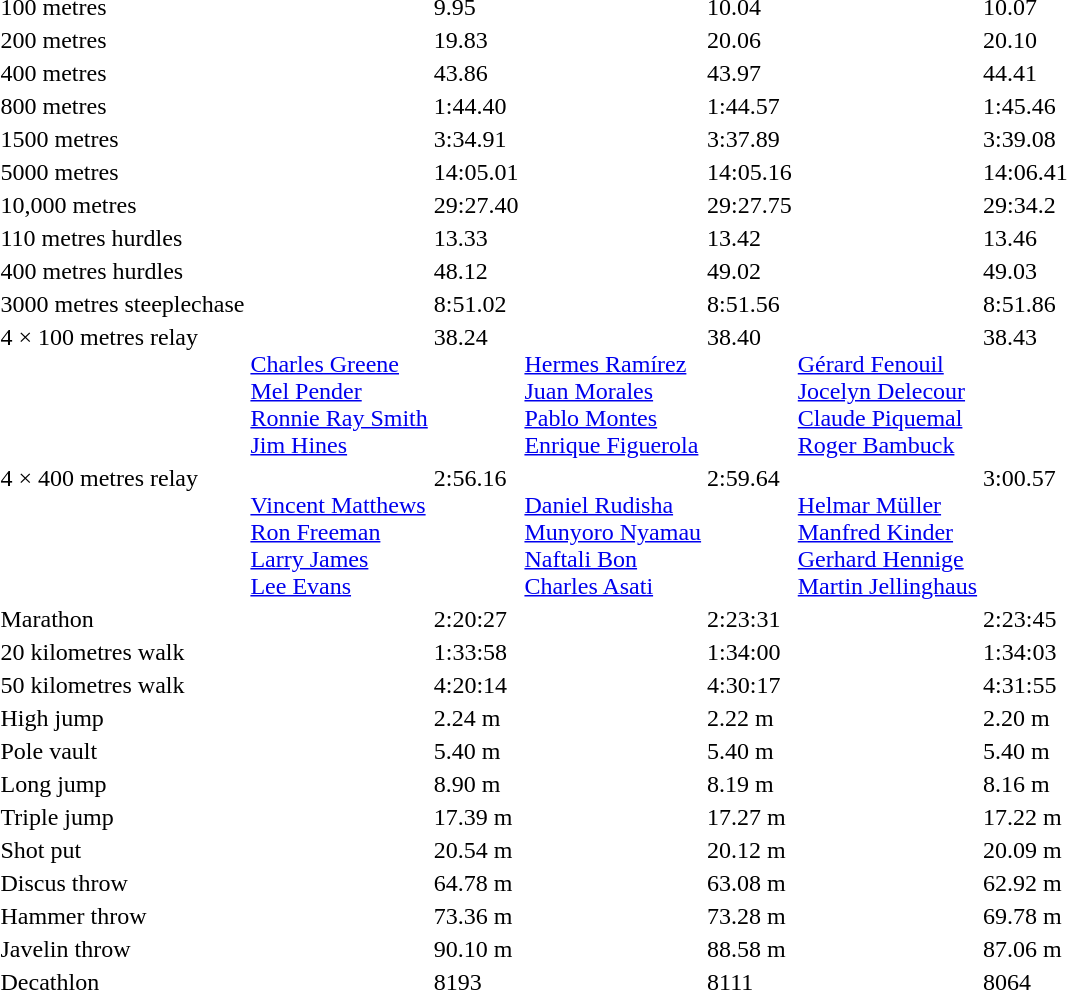<table>
<tr valign="top">
<td>100 metres<br></td>
<td></td>
<td>9.95 </td>
<td></td>
<td>10.04</td>
<td></td>
<td>10.07</td>
</tr>
<tr valign="top">
<td>200 metres<br></td>
<td></td>
<td>19.83 </td>
<td></td>
<td>20.06 </td>
<td></td>
<td>20.10</td>
</tr>
<tr valign="top">
<td>400 metres<br></td>
<td></td>
<td>43.86 </td>
<td></td>
<td>43.97</td>
<td></td>
<td>44.41</td>
</tr>
<tr valign="top">
<td>800 metres<br></td>
<td></td>
<td>1:44.40 </td>
<td></td>
<td>1:44.57</td>
<td></td>
<td>1:45.46</td>
</tr>
<tr valign="top">
<td>1500 metres<br></td>
<td></td>
<td>3:34.91 </td>
<td></td>
<td>3:37.89</td>
<td></td>
<td>3:39.08</td>
</tr>
<tr valign="top">
<td>5000 metres<br></td>
<td></td>
<td>14:05.01</td>
<td></td>
<td>14:05.16</td>
<td></td>
<td>14:06.41</td>
</tr>
<tr valign="top">
<td>10,000 metres<br></td>
<td></td>
<td>29:27.40</td>
<td></td>
<td>29:27.75</td>
<td></td>
<td>29:34.2</td>
</tr>
<tr valign="top">
<td>110 metres hurdles<br></td>
<td></td>
<td>13.33 </td>
<td></td>
<td>13.42</td>
<td></td>
<td>13.46</td>
</tr>
<tr valign="top">
<td>400 metres hurdles<br></td>
<td></td>
<td>48.12 </td>
<td></td>
<td>49.02</td>
<td></td>
<td>49.03</td>
</tr>
<tr valign="top">
<td>3000 metres steeplechase<br></td>
<td></td>
<td>8:51.02</td>
<td></td>
<td>8:51.56</td>
<td></td>
<td>8:51.86</td>
</tr>
<tr valign="top">
<td>4 × 100 metres relay<br></td>
<td><br><a href='#'>Charles Greene</a><br><a href='#'>Mel Pender</a><br><a href='#'>Ronnie Ray Smith</a><br><a href='#'>Jim Hines</a></td>
<td>38.24 </td>
<td><br><a href='#'>Hermes Ramírez</a><br><a href='#'>Juan Morales</a><br><a href='#'>Pablo Montes</a><br><a href='#'>Enrique Figuerola</a></td>
<td>38.40</td>
<td><br><a href='#'>Gérard Fenouil</a><br><a href='#'>Jocelyn Delecour</a><br><a href='#'>Claude Piquemal</a><br><a href='#'>Roger Bambuck</a></td>
<td>38.43</td>
</tr>
<tr valign="top">
<td>4 × 400 metres relay<br></td>
<td><br><a href='#'>Vincent Matthews</a><br><a href='#'>Ron Freeman</a><br><a href='#'>Larry James</a><br><a href='#'>Lee Evans</a></td>
<td>2:56.16 </td>
<td><br><a href='#'>Daniel Rudisha</a><br><a href='#'>Munyoro Nyamau</a><br><a href='#'>Naftali Bon</a><br><a href='#'>Charles Asati</a></td>
<td>2:59.64</td>
<td><br><a href='#'>Helmar Müller</a><br><a href='#'>Manfred Kinder</a><br><a href='#'>Gerhard Hennige</a><br><a href='#'>Martin Jellinghaus</a></td>
<td>3:00.57</td>
</tr>
<tr>
<td>Marathon<br></td>
<td></td>
<td>2:20:27</td>
<td></td>
<td>2:23:31</td>
<td></td>
<td>2:23:45</td>
</tr>
<tr>
<td>20 kilometres walk<br></td>
<td></td>
<td>1:33:58</td>
<td></td>
<td>1:34:00</td>
<td></td>
<td>1:34:03</td>
</tr>
<tr>
<td>50 kilometres walk<br></td>
<td></td>
<td>4:20:14</td>
<td></td>
<td>4:30:17</td>
<td></td>
<td>4:31:55</td>
</tr>
<tr>
<td>High jump<br></td>
<td></td>
<td>2.24 m </td>
<td></td>
<td>2.22 m</td>
<td></td>
<td>2.20 m</td>
</tr>
<tr>
<td>Pole vault<br></td>
<td></td>
<td>5.40 m </td>
<td></td>
<td>5.40 m</td>
<td></td>
<td>5.40 m</td>
</tr>
<tr>
<td>Long jump<br></td>
<td></td>
<td>8.90 m </td>
<td></td>
<td>8.19 m</td>
<td></td>
<td>8.16 m</td>
</tr>
<tr>
<td>Triple jump<br></td>
<td></td>
<td>17.39 m </td>
<td></td>
<td>17.27 m</td>
<td></td>
<td>17.22 m</td>
</tr>
<tr>
<td>Shot put<br></td>
<td></td>
<td>20.54 m </td>
<td></td>
<td>20.12 m</td>
<td></td>
<td>20.09 m</td>
</tr>
<tr>
<td>Discus throw<br></td>
<td></td>
<td>64.78 m </td>
<td></td>
<td>63.08 m</td>
<td></td>
<td>62.92 m</td>
</tr>
<tr>
<td>Hammer throw<br></td>
<td></td>
<td>73.36 m </td>
<td></td>
<td>73.28 m</td>
<td></td>
<td>69.78 m</td>
</tr>
<tr>
<td>Javelin throw<br></td>
<td></td>
<td>90.10 m </td>
<td></td>
<td>88.58 m</td>
<td></td>
<td>87.06 m</td>
</tr>
<tr>
<td>Decathlon<br></td>
<td></td>
<td>8193 </td>
<td></td>
<td>8111</td>
<td></td>
<td>8064</td>
</tr>
</table>
